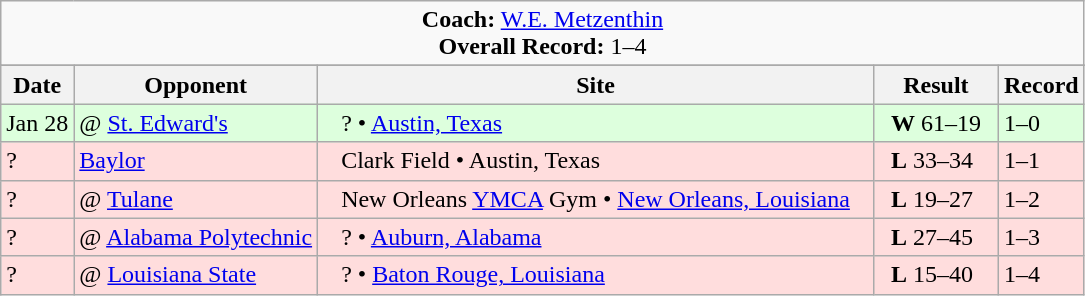<table class="wikitable">
<tr>
<td colspan=8 style="text-align: center;"><strong>Coach:</strong> <a href='#'>W.E. Metzenthin</a><br><strong>Overall Record:</strong> 1–4</td>
</tr>
<tr>
</tr>
<tr>
<th>Date</th>
<th>Opponent</th>
<th>Site</th>
<th>Result</th>
<th>Record</th>
</tr>
<tr style="background: #ddffdd;">
<td>Jan 28</td>
<td>@ <a href='#'>St. Edward's</a></td>
<td>   ? • <a href='#'>Austin, Texas</a>   </td>
<td>  <strong>W</strong> 61–19  </td>
<td>1–0</td>
</tr>
<tr style="background: #ffdddd;">
<td>?</td>
<td><a href='#'>Baylor</a></td>
<td>   Clark Field • Austin, Texas   </td>
<td>  <strong>L</strong> 33–34  </td>
<td>1–1</td>
</tr>
<tr style="background: #ffdddd;">
<td>?</td>
<td>@ <a href='#'>Tulane</a></td>
<td>   New Orleans <a href='#'>YMCA</a> Gym • <a href='#'>New Orleans, Louisiana</a>   </td>
<td>  <strong>L</strong> 19–27  </td>
<td>1–2</td>
</tr>
<tr style="background: #ffdddd;">
<td>?</td>
<td>@ <a href='#'>Alabama Polytechnic</a></td>
<td>   ? • <a href='#'>Auburn, Alabama</a>   </td>
<td>  <strong>L</strong> 27–45  </td>
<td>1–3</td>
</tr>
<tr style="background: #ffdddd;">
<td>?</td>
<td>@ <a href='#'>Louisiana State</a></td>
<td>   ? • <a href='#'>Baton Rouge, Louisiana</a>   </td>
<td>  <strong>L</strong> 15–40  </td>
<td>1–4</td>
</tr>
</table>
